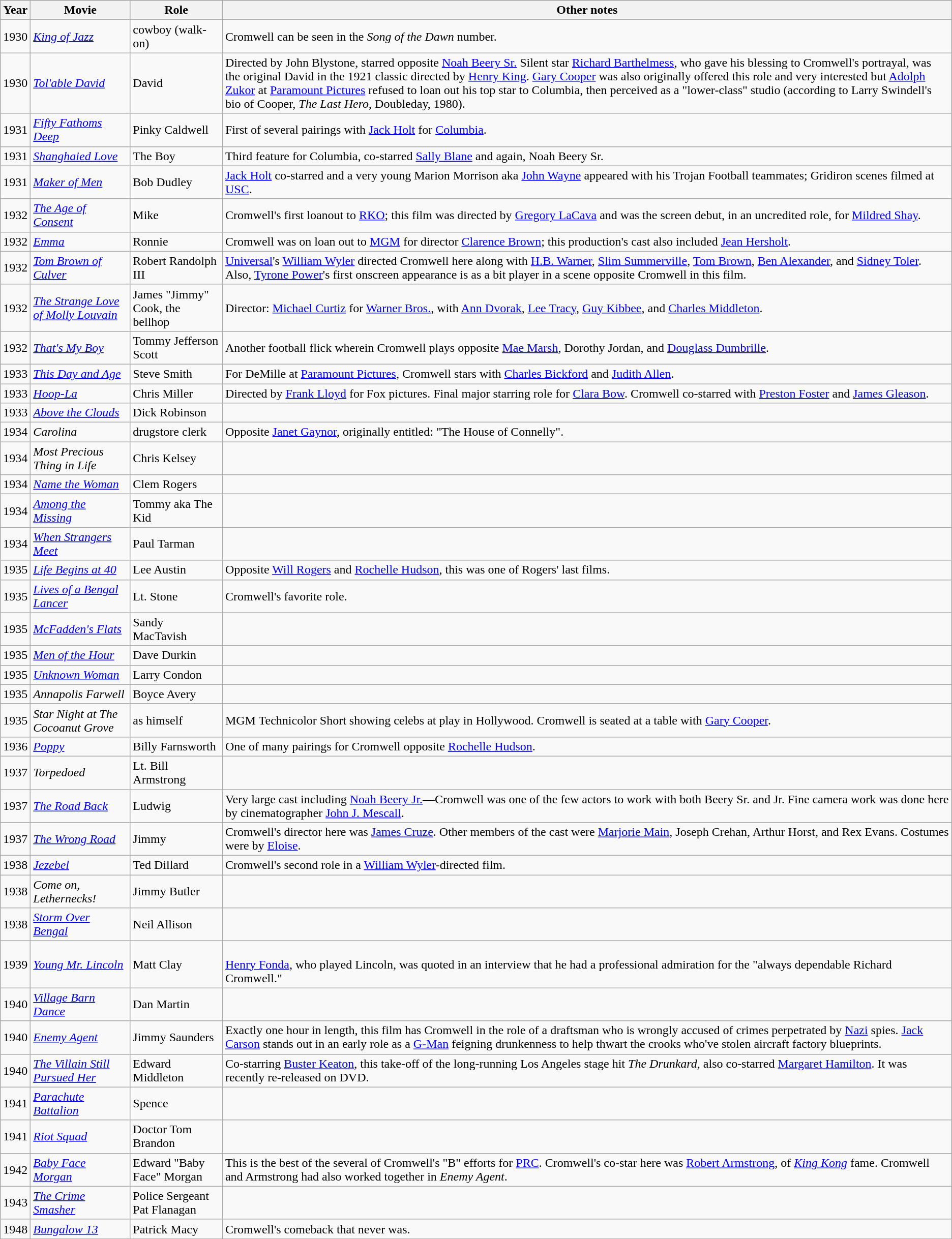<table class="wikitable">
<tr style="background:#CCCCCC;">
<th>Year</th>
<th>Movie</th>
<th>Role</th>
<th>Other notes</th>
</tr>
<tr>
<td>1930</td>
<td><em><a href='#'>King of Jazz</a></em></td>
<td>cowboy (walk-on)</td>
<td>Cromwell can be seen in the <em>Song of the Dawn</em> number.</td>
</tr>
<tr>
<td>1930</td>
<td><em><a href='#'>Tol'able David</a></em></td>
<td>David</td>
<td>Directed by John Blystone, starred opposite <a href='#'>Noah Beery Sr.</a> Silent star <a href='#'>Richard Barthelmess</a>, who gave his blessing to Cromwell's portrayal, was the original David in the 1921 classic directed by <a href='#'>Henry King</a>. <a href='#'>Gary Cooper</a> was also originally offered this role and very interested but <a href='#'>Adolph Zukor</a> at <a href='#'>Paramount Pictures</a> refused to loan out his top star to Columbia, then perceived as a "lower-class" studio (according to Larry Swindell's bio of Cooper, <em>The Last Hero</em>, Doubleday, 1980).</td>
</tr>
<tr>
<td>1931</td>
<td><em><a href='#'>Fifty Fathoms Deep</a></em></td>
<td>Pinky Caldwell</td>
<td>First of several pairings with <a href='#'>Jack Holt</a> for <a href='#'>Columbia</a>.</td>
</tr>
<tr>
<td>1931</td>
<td><em><a href='#'>Shanghaied Love</a></em></td>
<td>The Boy</td>
<td>Third feature for Columbia, co-starred <a href='#'>Sally Blane</a> and again, Noah Beery Sr.</td>
</tr>
<tr>
<td>1931</td>
<td><em><a href='#'>Maker of Men</a></em></td>
<td>Bob Dudley</td>
<td><a href='#'>Jack Holt</a> co-starred and a very young Marion Morrison aka <a href='#'>John Wayne</a> appeared with his Trojan Football teammates; Gridiron scenes filmed at <a href='#'>USC</a>.</td>
</tr>
<tr>
<td>1932</td>
<td><em><a href='#'>The Age of Consent</a></em></td>
<td>Mike</td>
<td>Cromwell's first loanout to <a href='#'>RKO</a>; this film was directed by <a href='#'>Gregory LaCava</a> and was the screen debut, in an uncredited role, for <a href='#'>Mildred Shay</a>.</td>
</tr>
<tr>
<td>1932</td>
<td><em><a href='#'>Emma</a></em></td>
<td>Ronnie</td>
<td>Cromwell was on loan out to <a href='#'>MGM</a> for director <a href='#'>Clarence Brown</a>; this production's cast also included <a href='#'>Jean Hersholt</a>.</td>
</tr>
<tr>
<td>1932</td>
<td><em><a href='#'>Tom Brown of Culver</a></em></td>
<td>Robert Randolph III</td>
<td><a href='#'>Universal</a>'s <a href='#'>William Wyler</a> directed Cromwell here along with <a href='#'>H.B. Warner</a>, <a href='#'>Slim Summerville</a>, <a href='#'>Tom Brown</a>, <a href='#'>Ben Alexander</a>, and <a href='#'>Sidney Toler</a>. Also, <a href='#'>Tyrone Power</a>'s first onscreen appearance is as a bit player in a scene opposite Cromwell in this film.</td>
</tr>
<tr>
<td>1932</td>
<td><em><a href='#'>The Strange Love of Molly Louvain</a></em></td>
<td>James "Jimmy" Cook, the bellhop</td>
<td>Director: <a href='#'>Michael Curtiz</a> for <a href='#'>Warner Bros.</a>, with <a href='#'>Ann Dvorak</a>, <a href='#'>Lee Tracy</a>, <a href='#'>Guy Kibbee</a>, and <a href='#'>Charles Middleton</a>.</td>
</tr>
<tr>
<td>1932</td>
<td><em><a href='#'>That's My Boy</a></em></td>
<td>Tommy Jefferson Scott</td>
<td>Another football flick wherein Cromwell plays opposite <a href='#'>Mae Marsh</a>, Dorothy Jordan, and <a href='#'>Douglass Dumbrille</a>.</td>
</tr>
<tr>
<td>1933</td>
<td><em><a href='#'>This Day and Age</a></em></td>
<td>Steve Smith</td>
<td>For DeMille at <a href='#'>Paramount Pictures</a>, Cromwell stars with <a href='#'>Charles Bickford</a> and <a href='#'>Judith Allen</a>.</td>
</tr>
<tr>
<td>1933</td>
<td><em><a href='#'>Hoop-La</a></em></td>
<td>Chris Miller</td>
<td>Directed by <a href='#'>Frank Lloyd</a> for Fox pictures. Final major starring role for <a href='#'>Clara Bow</a>. Cromwell co-starred with <a href='#'>Preston Foster</a> and <a href='#'>James Gleason</a>.</td>
</tr>
<tr>
<td>1933</td>
<td><em><a href='#'>Above the Clouds</a></em></td>
<td>Dick Robinson</td>
<td></td>
</tr>
<tr>
<td>1934</td>
<td><em>Carolina</em></td>
<td>drugstore clerk</td>
<td>Opposite <a href='#'>Janet Gaynor</a>, originally entitled: "The House of Connelly".</td>
</tr>
<tr>
<td>1934</td>
<td><em>Most Precious Thing in Life</em></td>
<td>Chris Kelsey</td>
<td></td>
</tr>
<tr>
<td>1934</td>
<td><em><a href='#'>Name the Woman</a></em></td>
<td>Clem Rogers</td>
<td></td>
</tr>
<tr>
<td>1934</td>
<td><em><a href='#'>Among the Missing</a></em></td>
<td>Tommy aka The Kid</td>
<td></td>
</tr>
<tr>
<td>1934</td>
<td><em><a href='#'>When Strangers Meet</a></em></td>
<td>Paul Tarman</td>
<td></td>
</tr>
<tr>
<td>1935</td>
<td><em><a href='#'>Life Begins at 40</a></em></td>
<td>Lee Austin</td>
<td>Opposite <a href='#'>Will Rogers</a> and <a href='#'>Rochelle Hudson</a>, this was one of Rogers' last films.</td>
</tr>
<tr>
<td>1935</td>
<td><em><a href='#'>Lives of a Bengal Lancer</a></em></td>
<td>Lt. Stone</td>
<td>Cromwell's favorite role.</td>
</tr>
<tr>
<td>1935</td>
<td><em><a href='#'>McFadden's Flats</a></em></td>
<td>Sandy MacTavish</td>
<td></td>
</tr>
<tr>
<td>1935</td>
<td><em><a href='#'>Men of the Hour</a></em></td>
<td>Dave Durkin</td>
<td></td>
</tr>
<tr>
<td>1935</td>
<td><em><a href='#'>Unknown Woman</a></em></td>
<td>Larry Condon</td>
<td></td>
</tr>
<tr>
<td>1935</td>
<td><em>Annapolis Farwell</em></td>
<td>Boyce Avery</td>
<td></td>
</tr>
<tr>
<td>1935</td>
<td><em>Star Night at The Cocoanut Grove</em></td>
<td>as himself</td>
<td>MGM Technicolor Short showing celebs at play in Hollywood. Cromwell is seated at a table with <a href='#'>Gary Cooper</a>.</td>
</tr>
<tr>
<td>1936</td>
<td><em><a href='#'>Poppy</a></em></td>
<td>Billy Farnsworth</td>
<td>One of many pairings for Cromwell opposite <a href='#'>Rochelle Hudson</a>.</td>
</tr>
<tr>
<td>1937</td>
<td><em>Torpedoed</em></td>
<td>Lt. Bill Armstrong</td>
<td></td>
</tr>
<tr>
<td>1937</td>
<td><em><a href='#'>The Road Back</a></em></td>
<td>Ludwig</td>
<td>Very large cast including <a href='#'>Noah Beery Jr.</a>—Cromwell was one of the few actors to work with both Beery Sr. and Jr. Fine camera work was done here by cinematographer <a href='#'>John J. Mescall</a>.</td>
</tr>
<tr>
<td>1937</td>
<td><em><a href='#'>The Wrong Road</a></em></td>
<td>Jimmy</td>
<td>Cromwell's director here was <a href='#'>James Cruze</a>. Other members of the cast were <a href='#'>Marjorie Main</a>, Joseph Crehan, Arthur Horst, and Rex Evans. Costumes were by <a href='#'>Eloise</a>.</td>
</tr>
<tr>
<td>1938</td>
<td><em><a href='#'>Jezebel</a></em></td>
<td>Ted Dillard</td>
<td>Cromwell's second role in a <a href='#'>William Wyler</a>-directed film.</td>
</tr>
<tr>
<td>1938</td>
<td><em>Come on, Lethernecks!</em></td>
<td>Jimmy Butler</td>
<td></td>
</tr>
<tr>
<td>1938</td>
<td><em><a href='#'>Storm Over Bengal</a></em></td>
<td>Neil Allison</td>
<td></td>
</tr>
<tr>
<td>1939</td>
<td><em><a href='#'>Young Mr. Lincoln</a></em></td>
<td>Matt Clay</td>
<td><br><a href='#'>Henry Fonda</a>, who played Lincoln, was quoted in an interview that he had a professional admiration for the "always dependable Richard Cromwell."</td>
</tr>
<tr>
<td>1940</td>
<td><em><a href='#'>Village Barn Dance</a></em></td>
<td>Dan Martin</td>
<td></td>
</tr>
<tr>
<td>1940</td>
<td><em><a href='#'>Enemy Agent</a></em></td>
<td>Jimmy Saunders</td>
<td>Exactly one hour in length, this film has Cromwell in the role of a draftsman who is wrongly accused of crimes perpetrated by <a href='#'>Nazi</a> spies. <a href='#'>Jack Carson</a> stands out in an early role as a <a href='#'>G-Man</a> feigning drunkenness to help thwart the crooks who've stolen aircraft factory blueprints.</td>
</tr>
<tr>
<td>1940</td>
<td><em><a href='#'>The Villain Still Pursued Her</a></em></td>
<td>Edward Middleton</td>
<td>Co-starring <a href='#'>Buster Keaton</a>, this take-off of the long-running Los Angeles stage hit <em>The Drunkard</em>, also co-starred <a href='#'>Margaret Hamilton</a>. It was recently re-released on DVD.</td>
</tr>
<tr>
<td>1941</td>
<td><em><a href='#'>Parachute Battalion</a></em></td>
<td>Spence</td>
<td></td>
</tr>
<tr>
<td>1941</td>
<td><em><a href='#'>Riot Squad</a></em></td>
<td>Doctor Tom Brandon</td>
<td></td>
</tr>
<tr>
<td>1942</td>
<td><em><a href='#'>Baby Face Morgan</a></em></td>
<td>Edward "Baby Face" Morgan</td>
<td>This is the best of the several of Cromwell's "B" efforts for <a href='#'>PRC</a>. Cromwell's co-star here was <a href='#'>Robert Armstrong</a>, of <em><a href='#'>King Kong</a></em> fame. Cromwell and Armstrong had also worked together in <em>Enemy Agent</em>.</td>
</tr>
<tr>
<td>1943</td>
<td><em><a href='#'>The Crime Smasher</a></em></td>
<td>Police Sergeant Pat Flanagan</td>
</tr>
<tr>
<td>1948</td>
<td><em><a href='#'>Bungalow 13</a></em></td>
<td>Patrick Macy</td>
<td>Cromwell's comeback that never was.</td>
</tr>
</table>
